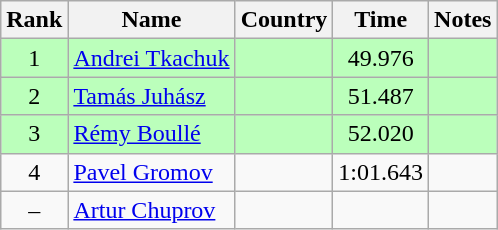<table class="wikitable" style="text-align:center">
<tr>
<th>Rank</th>
<th>Name</th>
<th>Country</th>
<th>Time</th>
<th>Notes</th>
</tr>
<tr bgcolor=bbffbb>
<td>1</td>
<td align="left"><a href='#'>Andrei Tkachuk</a></td>
<td align="left"></td>
<td>49.976</td>
<td></td>
</tr>
<tr bgcolor=bbffbb>
<td>2</td>
<td align="left"><a href='#'>Tamás Juhász</a></td>
<td align="left"></td>
<td>51.487</td>
<td></td>
</tr>
<tr bgcolor=bbffbb>
<td>3</td>
<td align="left"><a href='#'>Rémy Boullé</a></td>
<td align="left"></td>
<td>52.020</td>
<td></td>
</tr>
<tr>
<td>4</td>
<td align="left"><a href='#'>Pavel Gromov</a></td>
<td align="left"></td>
<td>1:01.643</td>
<td></td>
</tr>
<tr>
<td>–</td>
<td align="left"><a href='#'>Artur Chuprov</a></td>
<td align="left"></td>
<td></td>
<td></td>
</tr>
</table>
